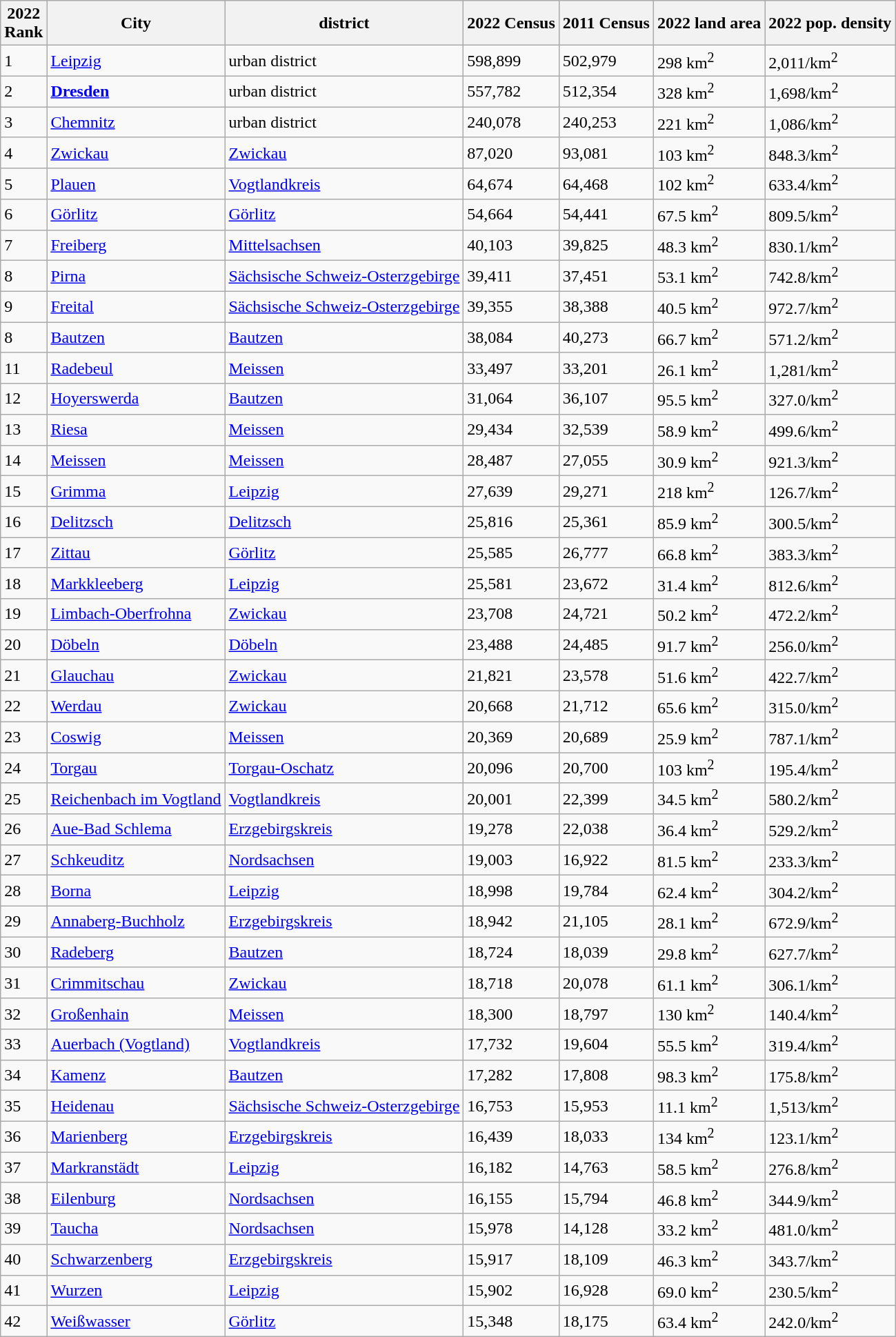<table class="wikitable sortable">
<tr>
<th>2022<br>Rank</th>
<th>City</th>
<th>district</th>
<th>2022 Census</th>
<th>2011 Census</th>
<th data-sort-type="number">2022 land area</th>
<th data-sort-type="number">2022 pop. density</th>
</tr>
<tr>
<td>1</td>
<td><a href='#'>Leipzig</a></td>
<td>urban district</td>
<td>598,899</td>
<td>502,979</td>
<td>298 km<sup>2</sup></td>
<td>2,011/km<sup>2</sup></td>
</tr>
<tr>
<td>2</td>
<td><strong><a href='#'>Dresden</a></strong></td>
<td>urban district</td>
<td>557,782</td>
<td>512,354</td>
<td>328 km<sup>2</sup></td>
<td>1,698/km<sup>2</sup></td>
</tr>
<tr>
<td>3</td>
<td><a href='#'>Chemnitz</a></td>
<td>urban district</td>
<td>240,078</td>
<td>240,253</td>
<td>221 km<sup>2</sup></td>
<td>1,086/km<sup>2</sup></td>
</tr>
<tr>
<td>4</td>
<td><a href='#'>Zwickau</a></td>
<td><a href='#'>Zwickau</a></td>
<td>87,020</td>
<td>93,081</td>
<td>103 km<sup>2</sup></td>
<td>848.3/km<sup>2</sup></td>
</tr>
<tr>
<td>5</td>
<td><a href='#'>Plauen</a></td>
<td><a href='#'>Vogtlandkreis</a></td>
<td>64,674</td>
<td>64,468</td>
<td>102 km<sup>2</sup></td>
<td>633.4/km<sup>2</sup></td>
</tr>
<tr>
<td>6</td>
<td><a href='#'>Görlitz</a></td>
<td><a href='#'>Görlitz</a></td>
<td>54,664</td>
<td>54,441</td>
<td>67.5 km<sup>2</sup></td>
<td>809.5/km<sup>2</sup></td>
</tr>
<tr>
<td>7</td>
<td><a href='#'>Freiberg</a></td>
<td><a href='#'>Mittelsachsen</a></td>
<td>40,103</td>
<td>39,825</td>
<td>48.3 km<sup>2</sup></td>
<td>830.1/km<sup>2</sup></td>
</tr>
<tr>
<td>8</td>
<td><a href='#'>Pirna</a></td>
<td><a href='#'>Sächsische Schweiz-Osterzgebirge</a></td>
<td>39,411</td>
<td>37,451</td>
<td>53.1 km<sup>2</sup></td>
<td>742.8/km<sup>2</sup></td>
</tr>
<tr>
<td>9</td>
<td><a href='#'>Freital</a></td>
<td><a href='#'>Sächsische Schweiz-Osterzgebirge</a></td>
<td>39,355</td>
<td>38,388</td>
<td>40.5 km<sup>2</sup></td>
<td>972.7/km<sup>2</sup></td>
</tr>
<tr>
<td>8</td>
<td><a href='#'>Bautzen</a></td>
<td><a href='#'>Bautzen</a></td>
<td>38,084</td>
<td>40,273</td>
<td>66.7 km<sup>2</sup></td>
<td>571.2/km<sup>2</sup></td>
</tr>
<tr>
<td>11</td>
<td><a href='#'>Radebeul</a></td>
<td><a href='#'>Meissen</a></td>
<td>33,497</td>
<td>33,201</td>
<td>26.1 km<sup>2</sup></td>
<td>1,281/km<sup>2</sup></td>
</tr>
<tr>
<td>12</td>
<td><a href='#'>Hoyerswerda</a></td>
<td><a href='#'>Bautzen</a></td>
<td>31,064</td>
<td>36,107</td>
<td>95.5 km<sup>2</sup></td>
<td>327.0/km<sup>2</sup></td>
</tr>
<tr>
<td>13</td>
<td><a href='#'>Riesa</a></td>
<td><a href='#'>Meissen</a></td>
<td>29,434</td>
<td>32,539</td>
<td>58.9 km<sup>2</sup></td>
<td>499.6/km<sup>2</sup></td>
</tr>
<tr>
<td>14</td>
<td><a href='#'>Meissen</a></td>
<td><a href='#'>Meissen</a></td>
<td>28,487</td>
<td>27,055</td>
<td>30.9 km<sup>2</sup></td>
<td>921.3/km<sup>2</sup></td>
</tr>
<tr>
<td>15</td>
<td><a href='#'>Grimma</a></td>
<td><a href='#'>Leipzig</a></td>
<td>27,639</td>
<td>29,271</td>
<td>218 km<sup>2</sup></td>
<td>126.7/km<sup>2</sup></td>
</tr>
<tr>
<td>16</td>
<td><a href='#'>Delitzsch</a></td>
<td><a href='#'>Delitzsch</a></td>
<td>25,816</td>
<td>25,361</td>
<td>85.9 km<sup>2</sup></td>
<td>300.5/km<sup>2</sup></td>
</tr>
<tr>
<td>17</td>
<td><a href='#'>Zittau</a></td>
<td><a href='#'>Görlitz</a></td>
<td>25,585</td>
<td>26,777</td>
<td>66.8 km<sup>2</sup></td>
<td>383.3/km<sup>2</sup></td>
</tr>
<tr>
<td>18</td>
<td><a href='#'>Markkleeberg</a></td>
<td><a href='#'>Leipzig</a></td>
<td>25,581</td>
<td>23,672</td>
<td>31.4 km<sup>2</sup></td>
<td>812.6/km<sup>2</sup></td>
</tr>
<tr>
<td>19</td>
<td><a href='#'>Limbach-Oberfrohna</a></td>
<td><a href='#'>Zwickau</a></td>
<td>23,708</td>
<td>24,721</td>
<td>50.2 km<sup>2</sup></td>
<td>472.2/km<sup>2</sup></td>
</tr>
<tr>
<td>20</td>
<td><a href='#'>Döbeln</a></td>
<td><a href='#'>Döbeln</a></td>
<td>23,488</td>
<td>24,485</td>
<td>91.7 km<sup>2</sup></td>
<td>256.0/km<sup>2</sup></td>
</tr>
<tr>
<td>21</td>
<td><a href='#'>Glauchau</a></td>
<td><a href='#'>Zwickau</a></td>
<td>21,821</td>
<td>23,578</td>
<td>51.6 km<sup>2</sup></td>
<td>422.7/km<sup>2</sup></td>
</tr>
<tr>
<td>22</td>
<td><a href='#'>Werdau</a></td>
<td><a href='#'>Zwickau</a></td>
<td>20,668</td>
<td>21,712</td>
<td>65.6 km<sup>2</sup></td>
<td>315.0/km<sup>2</sup></td>
</tr>
<tr>
<td>23</td>
<td><a href='#'>Coswig</a></td>
<td><a href='#'>Meissen</a></td>
<td>20,369</td>
<td>20,689</td>
<td>25.9 km<sup>2</sup></td>
<td>787.1/km<sup>2</sup></td>
</tr>
<tr>
<td>24</td>
<td><a href='#'>Torgau</a></td>
<td><a href='#'>Torgau-Oschatz</a></td>
<td>20,096</td>
<td>20,700</td>
<td>103 km<sup>2</sup></td>
<td>195.4/km<sup>2</sup></td>
</tr>
<tr>
<td>25</td>
<td><a href='#'>Reichenbach im Vogtland</a></td>
<td><a href='#'>Vogtlandkreis</a></td>
<td>20,001</td>
<td>22,399</td>
<td>34.5 km<sup>2</sup></td>
<td>580.2/km<sup>2</sup></td>
</tr>
<tr>
<td>26</td>
<td><a href='#'>Aue-Bad Schlema</a></td>
<td><a href='#'>Erzgebirgskreis</a></td>
<td>19,278</td>
<td>22,038</td>
<td>36.4 km<sup>2</sup></td>
<td>529.2/km<sup>2</sup></td>
</tr>
<tr>
<td>27</td>
<td><a href='#'>Schkeuditz</a></td>
<td><a href='#'>Nordsachsen</a></td>
<td>19,003</td>
<td>16,922</td>
<td>81.5 km<sup>2</sup></td>
<td>233.3/km<sup>2</sup></td>
</tr>
<tr>
<td>28</td>
<td><a href='#'>Borna</a></td>
<td><a href='#'>Leipzig</a></td>
<td>18,998</td>
<td>19,784</td>
<td>62.4 km<sup>2</sup></td>
<td>304.2/km<sup>2</sup></td>
</tr>
<tr>
<td>29</td>
<td><a href='#'>Annaberg-Buchholz</a></td>
<td><a href='#'>Erzgebirgskreis</a></td>
<td>18,942</td>
<td>21,105</td>
<td>28.1 km<sup>2</sup></td>
<td>672.9/km<sup>2</sup></td>
</tr>
<tr>
<td>30</td>
<td><a href='#'>Radeberg</a></td>
<td><a href='#'>Bautzen</a></td>
<td>18,724</td>
<td>18,039</td>
<td>29.8 km<sup>2</sup></td>
<td>627.7/km<sup>2</sup></td>
</tr>
<tr>
<td>31</td>
<td><a href='#'>Crimmitschau</a></td>
<td><a href='#'>Zwickau</a></td>
<td>18,718</td>
<td>20,078</td>
<td>61.1 km<sup>2</sup></td>
<td>306.1/km<sup>2</sup></td>
</tr>
<tr>
<td>32</td>
<td><a href='#'>Großenhain</a></td>
<td><a href='#'>Meissen</a></td>
<td>18,300</td>
<td>18,797</td>
<td>130 km<sup>2</sup></td>
<td>140.4/km<sup>2</sup></td>
</tr>
<tr>
<td>33</td>
<td><a href='#'>Auerbach (Vogtland)</a></td>
<td><a href='#'>Vogtlandkreis</a></td>
<td>17,732</td>
<td>19,604</td>
<td>55.5 km<sup>2</sup></td>
<td>319.4/km<sup>2</sup></td>
</tr>
<tr>
<td>34</td>
<td><a href='#'>Kamenz</a></td>
<td><a href='#'>Bautzen</a></td>
<td>17,282</td>
<td>17,808</td>
<td>98.3 km<sup>2</sup></td>
<td>175.8/km<sup>2</sup></td>
</tr>
<tr>
<td>35</td>
<td><a href='#'>Heidenau</a></td>
<td><a href='#'>Sächsische Schweiz-Osterzgebirge</a></td>
<td>16,753</td>
<td>15,953</td>
<td>11.1 km<sup>2</sup></td>
<td>1,513/km<sup>2</sup></td>
</tr>
<tr>
<td>36</td>
<td><a href='#'>Marienberg</a></td>
<td><a href='#'>Erzgebirgskreis</a></td>
<td>16,439</td>
<td>18,033</td>
<td>134 km<sup>2</sup></td>
<td>123.1/km<sup>2</sup></td>
</tr>
<tr>
<td>37</td>
<td><a href='#'>Markranstädt</a></td>
<td><a href='#'>Leipzig</a></td>
<td>16,182</td>
<td>14,763</td>
<td>58.5 km<sup>2</sup></td>
<td>276.8/km<sup>2</sup></td>
</tr>
<tr>
<td>38</td>
<td><a href='#'>Eilenburg</a></td>
<td><a href='#'>Nordsachsen</a></td>
<td>16,155</td>
<td>15,794</td>
<td>46.8 km<sup>2</sup></td>
<td>344.9/km<sup>2</sup></td>
</tr>
<tr>
<td>39</td>
<td><a href='#'>Taucha</a></td>
<td><a href='#'>Nordsachsen</a></td>
<td>15,978</td>
<td>14,128</td>
<td>33.2 km<sup>2</sup></td>
<td>481.0/km<sup>2</sup></td>
</tr>
<tr>
<td>40</td>
<td><a href='#'>Schwarzenberg</a></td>
<td><a href='#'>Erzgebirgskreis</a></td>
<td>15,917</td>
<td>18,109</td>
<td>46.3 km<sup>2</sup></td>
<td>343.7/km<sup>2</sup></td>
</tr>
<tr>
<td>41</td>
<td><a href='#'>Wurzen</a></td>
<td><a href='#'>Leipzig</a></td>
<td>15,902</td>
<td>16,928</td>
<td>69.0 km<sup>2</sup></td>
<td>230.5/km<sup>2</sup></td>
</tr>
<tr>
<td>42</td>
<td><a href='#'>Weißwasser</a></td>
<td><a href='#'>Görlitz</a></td>
<td>15,348</td>
<td>18,175</td>
<td>63.4 km<sup>2</sup></td>
<td>242.0/km<sup>2</sup></td>
</tr>
</table>
